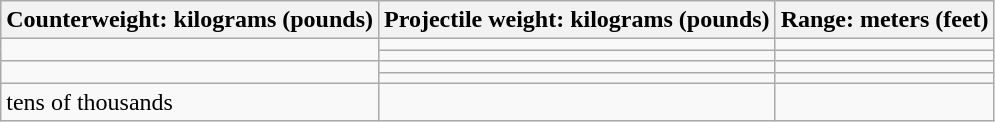<table class="wikitable">
<tr>
<th>Counterweight: kilograms (pounds)</th>
<th>Projectile weight: kilograms (pounds)</th>
<th>Range: meters (feet)</th>
</tr>
<tr>
<td rowspan="2" valign="top"></td>
<td></td>
<td></td>
</tr>
<tr>
<td></td>
<td></td>
</tr>
<tr>
<td rowspan="2" valign="top"></td>
<td></td>
<td></td>
</tr>
<tr>
<td></td>
<td></td>
</tr>
<tr>
<td>tens of thousands</td>
<td></td>
<td></td>
</tr>
</table>
